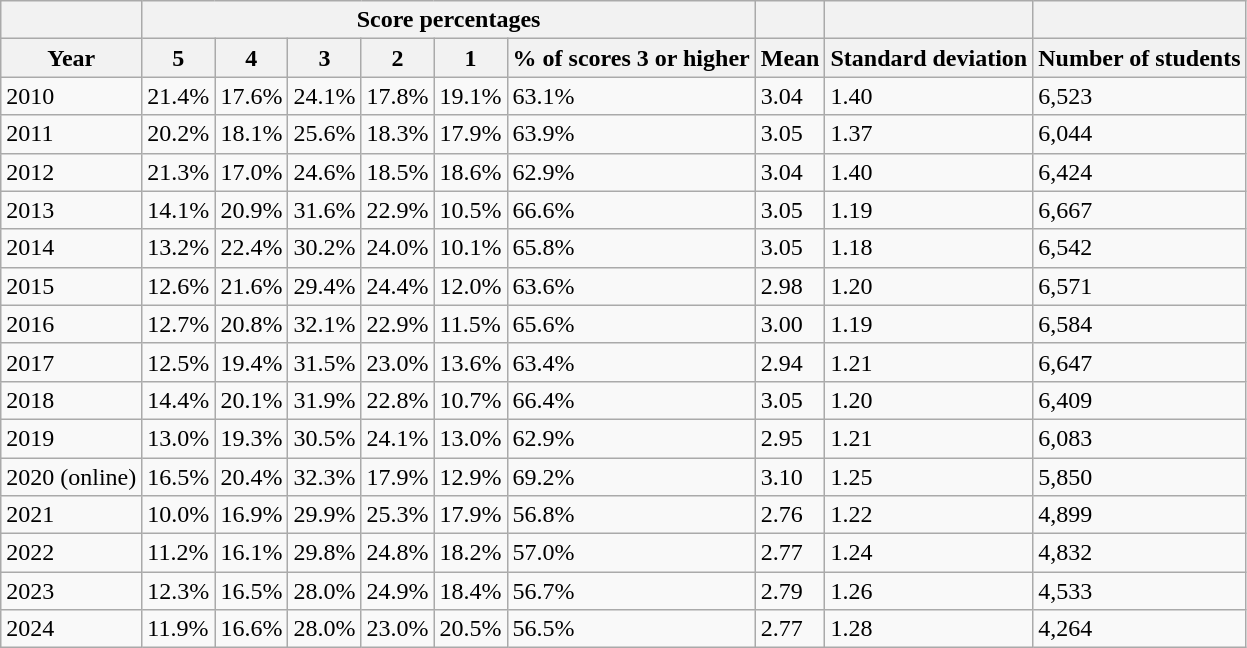<table class="wikitable">
<tr>
<th></th>
<th colspan=6>Score percentages</th>
<th></th>
<th></th>
<th></th>
</tr>
<tr>
<th>Year</th>
<th>5</th>
<th>4</th>
<th>3</th>
<th>2</th>
<th>1</th>
<th>% of scores 3 or higher</th>
<th>Mean</th>
<th>Standard deviation</th>
<th>Number of students</th>
</tr>
<tr>
<td>2010</td>
<td>21.4%</td>
<td>17.6%</td>
<td>24.1%</td>
<td>17.8%</td>
<td>19.1%</td>
<td>63.1%</td>
<td>3.04</td>
<td>1.40</td>
<td>6,523</td>
</tr>
<tr>
<td>2011</td>
<td>20.2%</td>
<td>18.1%</td>
<td>25.6%</td>
<td>18.3%</td>
<td>17.9%</td>
<td>63.9%</td>
<td>3.05</td>
<td>1.37</td>
<td>6,044</td>
</tr>
<tr>
<td>2012</td>
<td>21.3%</td>
<td>17.0%</td>
<td>24.6%</td>
<td>18.5%</td>
<td>18.6%</td>
<td>62.9%</td>
<td>3.04</td>
<td>1.40</td>
<td>6,424</td>
</tr>
<tr>
<td>2013</td>
<td>14.1%</td>
<td>20.9%</td>
<td>31.6%</td>
<td>22.9%</td>
<td>10.5%</td>
<td>66.6%</td>
<td>3.05</td>
<td>1.19</td>
<td>6,667</td>
</tr>
<tr>
<td>2014</td>
<td>13.2%</td>
<td>22.4%</td>
<td>30.2%</td>
<td>24.0%</td>
<td>10.1%</td>
<td>65.8%</td>
<td>3.05</td>
<td>1.18</td>
<td>6,542</td>
</tr>
<tr>
<td>2015</td>
<td>12.6%</td>
<td>21.6%</td>
<td>29.4%</td>
<td>24.4%</td>
<td>12.0%</td>
<td>63.6%</td>
<td>2.98</td>
<td>1.20</td>
<td>6,571</td>
</tr>
<tr>
<td>2016</td>
<td>12.7%</td>
<td>20.8%</td>
<td>32.1%</td>
<td>22.9%</td>
<td>11.5%</td>
<td>65.6%</td>
<td>3.00</td>
<td>1.19</td>
<td>6,584</td>
</tr>
<tr>
<td>2017</td>
<td>12.5%</td>
<td>19.4%</td>
<td>31.5%</td>
<td>23.0%</td>
<td>13.6%</td>
<td>63.4%</td>
<td>2.94</td>
<td>1.21</td>
<td>6,647</td>
</tr>
<tr>
<td>2018</td>
<td>14.4%</td>
<td>20.1%</td>
<td>31.9%</td>
<td>22.8%</td>
<td>10.7%</td>
<td>66.4%</td>
<td>3.05</td>
<td>1.20</td>
<td>6,409</td>
</tr>
<tr>
<td>2019</td>
<td>13.0%</td>
<td>19.3%</td>
<td>30.5%</td>
<td>24.1%</td>
<td>13.0%</td>
<td>62.9%</td>
<td>2.95</td>
<td>1.21</td>
<td>6,083</td>
</tr>
<tr>
<td>2020 (online)</td>
<td>16.5%</td>
<td>20.4%</td>
<td>32.3%</td>
<td>17.9%</td>
<td>12.9%</td>
<td>69.2%</td>
<td>3.10</td>
<td>1.25</td>
<td>5,850</td>
</tr>
<tr>
<td>2021</td>
<td>10.0%</td>
<td>16.9%</td>
<td>29.9%</td>
<td>25.3%</td>
<td>17.9%</td>
<td>56.8%</td>
<td>2.76</td>
<td>1.22</td>
<td>4,899</td>
</tr>
<tr>
<td>2022</td>
<td>11.2%</td>
<td>16.1%</td>
<td>29.8%</td>
<td>24.8%</td>
<td>18.2%</td>
<td>57.0%</td>
<td>2.77</td>
<td>1.24</td>
<td>4,832</td>
</tr>
<tr>
<td>2023</td>
<td>12.3%</td>
<td>16.5%</td>
<td>28.0%</td>
<td>24.9%</td>
<td>18.4%</td>
<td>56.7%</td>
<td>2.79</td>
<td>1.26</td>
<td>4,533</td>
</tr>
<tr>
<td>2024</td>
<td>11.9%</td>
<td>16.6%</td>
<td>28.0%</td>
<td>23.0%</td>
<td>20.5%</td>
<td>56.5%</td>
<td>2.77</td>
<td>1.28</td>
<td>4,264</td>
</tr>
</table>
